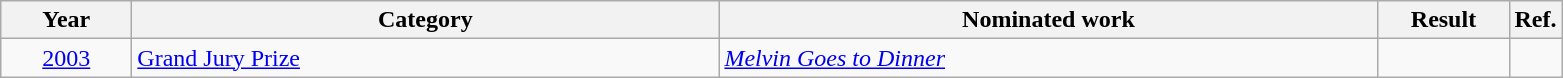<table class=wikitable>
<tr>
<th scope="col" style="width:5em;">Year</th>
<th scope="col" style="width:24em;">Category</th>
<th scope="col" style="width:27em;">Nominated work</th>
<th scope="col" style="width:5em;">Result</th>
<th>Ref.</th>
</tr>
<tr>
<td style="text-align:center;"><a href='#'>2003</a></td>
<td><a href='#'>Grand Jury Prize</a></td>
<td><em><a href='#'>Melvin Goes to Dinner</a></em></td>
<td></td>
<td style="text-align:center;"></td>
</tr>
</table>
